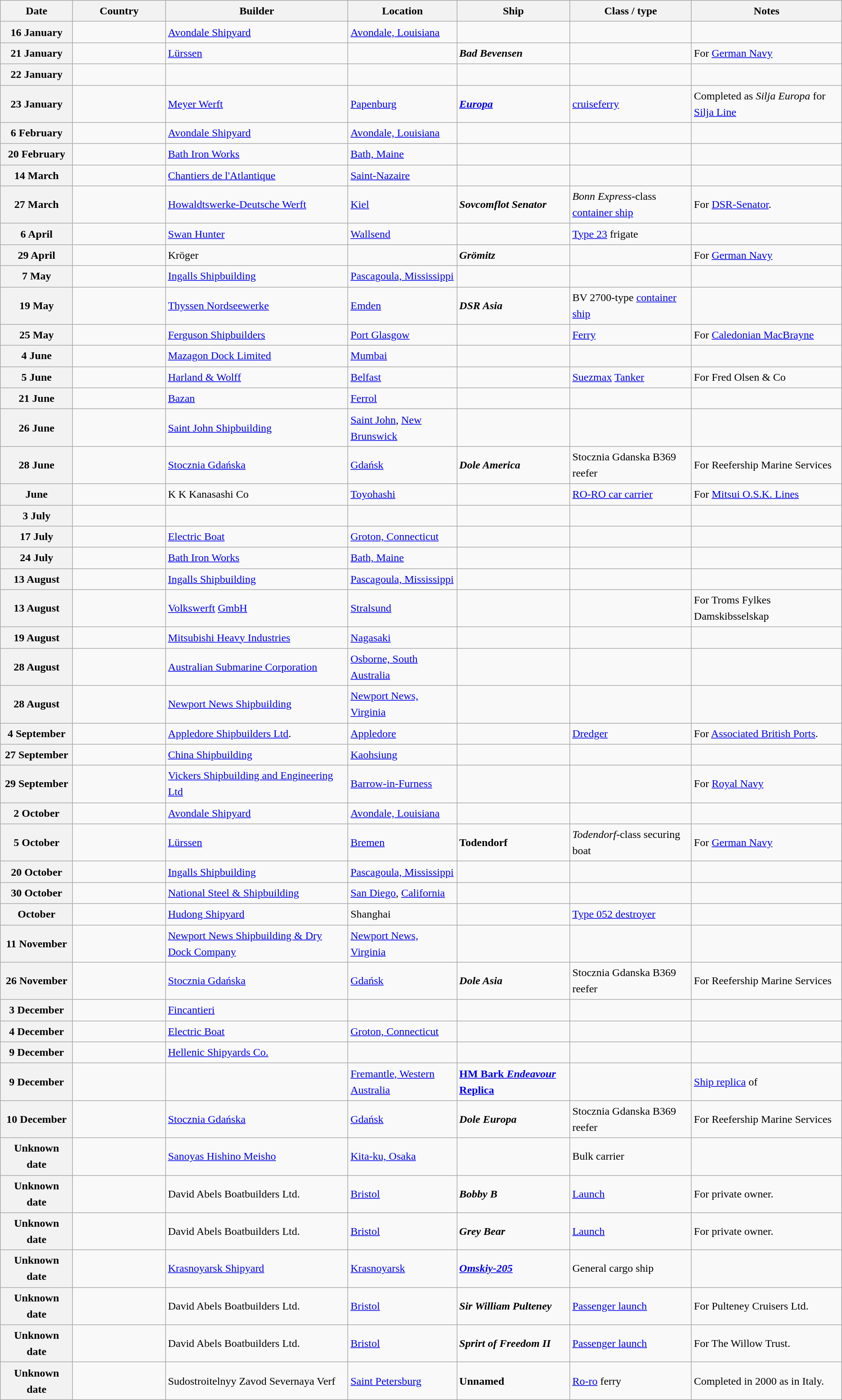<table class="wikitable sortable" style="font-size:1.00em; line-height:1.5em;">
<tr>
<th width="100">Date</th>
<th width="130">Country</th>
<th>Builder</th>
<th>Location</th>
<th>Ship</th>
<th>Class / type</th>
<th>Notes</th>
</tr>
<tr>
<th>16 January</th>
<td></td>
<td><a href='#'>Avondale Shipyard</a></td>
<td><a href='#'>Avondale, Louisiana</a></td>
<td><strong></strong></td>
<td></td>
<td></td>
</tr>
<tr>
<th>21 January</th>
<td></td>
<td><a href='#'>Lürssen</a></td>
<td></td>
<td><strong><em>Bad Bevensen</em></strong></td>
<td></td>
<td>For <a href='#'>German Navy</a></td>
</tr>
<tr>
<th>22 January</th>
<td></td>
<td></td>
<td></td>
<td><strong></strong></td>
<td></td>
<td></td>
</tr>
<tr>
<th>23 January</th>
<td></td>
<td><a href='#'>Meyer Werft</a></td>
<td><a href='#'>Papenburg</a></td>
<td><strong><a href='#'><em>Europa</em></a></strong></td>
<td><a href='#'>cruiseferry</a></td>
<td>Completed as <em>Silja Europa</em> for <a href='#'>Silja Line</a></td>
</tr>
<tr>
<th>6 February</th>
<td></td>
<td><a href='#'>Avondale Shipyard</a></td>
<td><a href='#'>Avondale, Louisiana</a></td>
<td><strong></strong></td>
<td></td>
<td></td>
</tr>
<tr>
<th>20 February</th>
<td></td>
<td><a href='#'>Bath Iron Works</a></td>
<td><a href='#'>Bath, Maine</a></td>
<td><strong></strong></td>
<td></td>
<td></td>
</tr>
<tr>
<th>14 March</th>
<td></td>
<td><a href='#'>Chantiers de l'Atlantique</a></td>
<td><a href='#'>Saint-Nazaire</a></td>
<td><strong></strong></td>
<td></td>
<td></td>
</tr>
<tr>
<th>27 March</th>
<td></td>
<td><a href='#'>Howaldtswerke-Deutsche Werft</a></td>
<td><a href='#'>Kiel</a></td>
<td><strong><em> Sovcomflot Senator</em></strong></td>
<td><em>Bonn Express</em>-class <a href='#'>container ship</a></td>
<td>For <a href='#'>DSR-Senator</a>.</td>
</tr>
<tr>
<th>6 April</th>
<td></td>
<td><a href='#'>Swan Hunter</a></td>
<td><a href='#'>Wallsend</a></td>
<td><strong></strong></td>
<td><a href='#'>Type 23</a> frigate</td>
<td></td>
</tr>
<tr>
<th>29 April</th>
<td></td>
<td>Kröger</td>
<td></td>
<td><strong><em>Grömitz</em></strong></td>
<td></td>
<td>For <a href='#'>German Navy</a></td>
</tr>
<tr>
<th>7 May</th>
<td></td>
<td><a href='#'>Ingalls Shipbuilding</a></td>
<td><a href='#'>Pascagoula, Mississippi</a></td>
<td><strong></strong></td>
<td></td>
<td></td>
</tr>
<tr>
<th>19 May</th>
<td></td>
<td><a href='#'>Thyssen Nordseewerke</a></td>
<td><a href='#'>Emden</a></td>
<td><strong><em>DSR Asia</em></strong></td>
<td>BV 2700-type <a href='#'>container ship</a></td>
<td></td>
</tr>
<tr>
<th>25 May</th>
<td></td>
<td><a href='#'>Ferguson Shipbuilders</a></td>
<td><a href='#'>Port Glasgow</a></td>
<td><strong></strong></td>
<td><a href='#'>Ferry</a></td>
<td>For <a href='#'>Caledonian MacBrayne</a></td>
</tr>
<tr>
<th>4 June</th>
<td></td>
<td><a href='#'>Mazagon Dock Limited</a></td>
<td><a href='#'>Mumbai</a></td>
<td><strong></strong></td>
<td></td>
<td></td>
</tr>
<tr ---->
<th>5 June</th>
<td></td>
<td><a href='#'>Harland & Wolff</a></td>
<td><a href='#'>Belfast</a></td>
<td><strong></strong></td>
<td><a href='#'>Suezmax</a> <a href='#'>Tanker</a></td>
<td>For Fred Olsen & Co</td>
</tr>
<tr>
<th>21 June</th>
<td></td>
<td><a href='#'>Bazan</a></td>
<td><a href='#'>Ferrol</a></td>
<td><strong></strong></td>
<td></td>
<td></td>
</tr>
<tr>
<th>26 June</th>
<td></td>
<td><a href='#'>Saint John Shipbuilding</a></td>
<td><a href='#'>Saint John</a>, <a href='#'>New Brunswick</a></td>
<td><strong></strong></td>
<td></td>
<td></td>
</tr>
<tr>
<th>28 June</th>
<td></td>
<td><a href='#'>Stocznia Gdańska</a></td>
<td><a href='#'>Gdańsk</a></td>
<td><strong><em>Dole America</em></strong></td>
<td>Stocznia Gdanska B369 reefer</td>
<td>For Reefership Marine Services</td>
</tr>
<tr>
<th>June</th>
<td></td>
<td>K K Kanasashi Co</td>
<td><a href='#'>Toyohashi</a></td>
<td><strong></strong></td>
<td><a href='#'>RO-RO car carrier</a></td>
<td>For <a href='#'>Mitsui O.S.K. Lines</a></td>
</tr>
<tr>
<th>3 July</th>
<td></td>
<td></td>
<td></td>
<td><strong></strong></td>
<td></td>
<td></td>
</tr>
<tr>
<th>17 July</th>
<td></td>
<td><a href='#'>Electric Boat</a></td>
<td><a href='#'>Groton, Connecticut</a></td>
<td><strong></strong></td>
<td></td>
<td></td>
</tr>
<tr>
<th>24 July</th>
<td></td>
<td><a href='#'>Bath Iron Works</a></td>
<td><a href='#'>Bath, Maine</a></td>
<td><strong></strong></td>
<td></td>
<td></td>
</tr>
<tr>
<th>13 August</th>
<td></td>
<td><a href='#'>Ingalls Shipbuilding</a></td>
<td><a href='#'>Pascagoula, Mississippi</a></td>
<td><strong></strong></td>
<td></td>
<td></td>
</tr>
<tr>
<th>13 August</th>
<td></td>
<td><a href='#'>Volkswerft</a> <a href='#'>GmbH</a></td>
<td><a href='#'>Stralsund</a></td>
<td><strong></strong></td>
<td></td>
<td>For Troms Fylkes Damskibsselskap</td>
</tr>
<tr>
<th>19 August</th>
<td></td>
<td><a href='#'>Mitsubishi Heavy Industries</a></td>
<td><a href='#'>Nagasaki</a></td>
<td><strong></strong></td>
<td></td>
<td></td>
</tr>
<tr>
<th>28 August</th>
<td></td>
<td><a href='#'>Australian Submarine Corporation</a></td>
<td><a href='#'>Osborne, South Australia</a></td>
<td><strong></strong></td>
<td></td>
<td></td>
</tr>
<tr>
<th>28 August</th>
<td></td>
<td><a href='#'>Newport News Shipbuilding</a></td>
<td><a href='#'>Newport News, Virginia</a></td>
<td><strong></strong></td>
<td></td>
<td></td>
</tr>
<tr ---->
<th>4 September</th>
<td></td>
<td><a href='#'>Appledore Shipbuilders Ltd</a>.</td>
<td><a href='#'>Appledore</a></td>
<td><strong></strong></td>
<td><a href='#'>Dredger</a></td>
<td>For <a href='#'>Associated British Ports</a>.</td>
</tr>
<tr>
<th>27 September</th>
<td></td>
<td><a href='#'>China Shipbuilding</a></td>
<td><a href='#'>Kaohsiung</a></td>
<td><strong></strong></td>
<td></td>
<td></td>
</tr>
<tr>
<th>29 September</th>
<td></td>
<td><a href='#'>Vickers Shipbuilding and Engineering Ltd</a></td>
<td><a href='#'>Barrow-in-Furness</a></td>
<td><strong></strong></td>
<td></td>
<td>For <a href='#'>Royal Navy</a></td>
</tr>
<tr>
<th>2 October</th>
<td></td>
<td><a href='#'>Avondale Shipyard</a></td>
<td><a href='#'>Avondale, Louisiana</a></td>
<td><strong></strong></td>
<td></td>
<td></td>
</tr>
<tr>
<th>5 October</th>
<td></td>
<td><a href='#'>Lürssen</a></td>
<td><a href='#'>Bremen</a></td>
<td><strong>Todendorf</strong></td>
<td><em>Todendorf</em>-class securing boat</td>
<td>For <a href='#'>German Navy</a></td>
</tr>
<tr>
<th>20 October</th>
<td></td>
<td><a href='#'>Ingalls Shipbuilding</a></td>
<td><a href='#'>Pascagoula, Mississippi</a></td>
<td><strong></strong></td>
<td></td>
<td></td>
</tr>
<tr>
<th>30 October</th>
<td></td>
<td><a href='#'>National Steel & Shipbuilding</a></td>
<td><a href='#'>San Diego</a>, <a href='#'>California</a></td>
<td><strong></strong></td>
<td></td>
<td></td>
</tr>
<tr>
<th>October</th>
<td></td>
<td><a href='#'>Hudong Shipyard</a></td>
<td>Shanghai</td>
<td><strong></strong></td>
<td><a href='#'>Type 052 destroyer</a></td>
<td></td>
</tr>
<tr>
<th>11 November</th>
<td></td>
<td><a href='#'>Newport News Shipbuilding & Dry Dock Company</a></td>
<td><a href='#'>Newport News, Virginia</a></td>
<td><strong></strong></td>
<td></td>
<td></td>
</tr>
<tr>
<th>26 November</th>
<td></td>
<td><a href='#'>Stocznia Gdańska</a></td>
<td><a href='#'>Gdańsk</a></td>
<td><strong><em>Dole Asia</em></strong></td>
<td>Stocznia Gdanska B369 reefer</td>
<td>For Reefership Marine Services</td>
</tr>
<tr>
<th>3 December</th>
<td></td>
<td><a href='#'>Fincantieri</a></td>
<td></td>
<td><strong></strong></td>
<td></td>
<td></td>
</tr>
<tr>
<th>4 December</th>
<td></td>
<td><a href='#'>Electric Boat</a></td>
<td><a href='#'>Groton, Connecticut</a></td>
<td><strong></strong></td>
<td></td>
<td></td>
</tr>
<tr>
<th>9 December</th>
<td></td>
<td><a href='#'>Hellenic Shipyards Co.</a></td>
<td></td>
<td><strong></strong></td>
<td></td>
<td></td>
</tr>
<tr>
<th>9 December</th>
<td></td>
<td></td>
<td><a href='#'>Fremantle, Western Australia</a></td>
<td><strong><a href='#'>HM Bark <em>Endeavour</em> Replica</a></strong></td>
<td></td>
<td><a href='#'>Ship replica</a> of </td>
</tr>
<tr>
<th>10 December</th>
<td></td>
<td><a href='#'>Stocznia Gdańska</a></td>
<td><a href='#'>Gdańsk</a></td>
<td><strong><em>Dole Europa</em></strong></td>
<td>Stocznia Gdanska B369 reefer</td>
<td>For Reefership Marine Services</td>
</tr>
<tr>
<th>Unknown date</th>
<td></td>
<td><a href='#'>Sanoyas Hishino Meisho</a></td>
<td><a href='#'>Kita-ku, Osaka</a></td>
<td><strong></strong></td>
<td>Bulk carrier</td>
<td></td>
</tr>
<tr ---->
<th>Unknown date</th>
<td></td>
<td>David Abels Boatbuilders Ltd.</td>
<td><a href='#'>Bristol</a></td>
<td><strong><em>Bobby B</em></strong></td>
<td><a href='#'>Launch</a></td>
<td>For private owner.</td>
</tr>
<tr ---->
<th>Unknown date</th>
<td></td>
<td>David Abels Boatbuilders Ltd.</td>
<td><a href='#'>Bristol</a></td>
<td><strong><em>Grey Bear</em></strong></td>
<td><a href='#'>Launch</a></td>
<td>For private owner.</td>
</tr>
<tr>
<th>Unknown date</th>
<td></td>
<td><a href='#'>Krasnoyarsk Shipyard</a></td>
<td><a href='#'>Krasnoyarsk</a></td>
<td><strong><em><a href='#'>Omskiy-205</a></em></strong></td>
<td>General cargo ship</td>
<td></td>
</tr>
<tr ---->
<th>Unknown date</th>
<td></td>
<td>David Abels Boatbuilders Ltd.</td>
<td><a href='#'>Bristol</a></td>
<td><strong><em>Sir William Pulteney</em></strong></td>
<td><a href='#'>Passenger launch</a></td>
<td>For Pulteney Cruisers Ltd.</td>
</tr>
<tr ---->
<th>Unknown date</th>
<td></td>
<td>David Abels Boatbuilders Ltd.</td>
<td><a href='#'>Bristol</a></td>
<td><strong><em>Sprirt of Freedom II</em></strong></td>
<td><a href='#'>Passenger launch</a></td>
<td>For The Willow Trust.</td>
</tr>
<tr>
<th>Unknown date</th>
<td></td>
<td>Sudostroitelnyy Zavod Severnaya Verf</td>
<td><a href='#'>Saint Petersburg</a></td>
<td><strong>Unnamed</strong></td>
<td><a href='#'>Ro-ro</a> ferry</td>
<td>Completed in 2000 as <strong></strong> in Italy.</td>
</tr>
</table>
